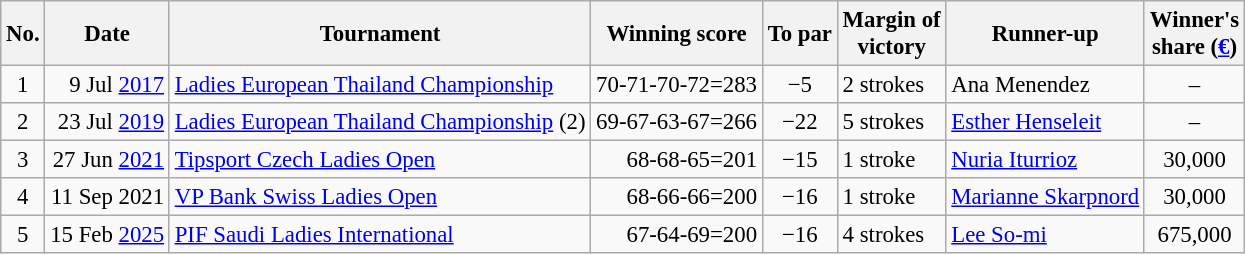<table class="wikitable" style="font-size:95%;">
<tr>
<th>No.</th>
<th>Date</th>
<th>Tournament</th>
<th>Winning score</th>
<th>To par</th>
<th>Margin of<br>victory</th>
<th>Runner-up</th>
<th>Winner's<br>share (<a href='#'>€</a>)</th>
</tr>
<tr>
<td align=center>1</td>
<td align=right>9 Jul <a href='#'>2017</a></td>
<td><a href='#'>Ladies European Thailand Championship</a></td>
<td align=right>70-71-70-72=283</td>
<td align=center>−5</td>
<td>2 strokes</td>
<td> Ana Menendez</td>
<td align=center>–</td>
</tr>
<tr>
<td align=center>2</td>
<td align=right>23 Jul <a href='#'>2019</a></td>
<td><a href='#'>Ladies European Thailand Championship</a> (2)</td>
<td align=right>69-67-63-67=266</td>
<td align=center>−22</td>
<td>5 strokes</td>
<td> <a href='#'>Esther Henseleit</a></td>
<td align=center>–</td>
</tr>
<tr>
<td align=center>3</td>
<td align=right>27 Jun <a href='#'>2021</a></td>
<td><a href='#'>Tipsport Czech Ladies Open</a></td>
<td align=right>68-68-65=201</td>
<td align=center>−15</td>
<td>1 stroke</td>
<td> <a href='#'>Nuria Iturrioz</a></td>
<td align=center>30,000</td>
</tr>
<tr>
<td align=center>4</td>
<td align=right>11 Sep 2021</td>
<td><a href='#'>VP Bank Swiss Ladies Open</a></td>
<td align=right>68-66-66=200</td>
<td align=center>−16</td>
<td>1 stroke</td>
<td> <a href='#'>Marianne Skarpnord</a></td>
<td align=center>30,000</td>
</tr>
<tr>
<td align=center>5</td>
<td align=right>15 Feb <a href='#'>2025</a></td>
<td><a href='#'>PIF Saudi Ladies International</a></td>
<td align=right>67-64-69=200</td>
<td align=center>−16</td>
<td>4 strokes</td>
<td> <a href='#'>Lee So-mi</a></td>
<td align=center>675,000</td>
</tr>
</table>
